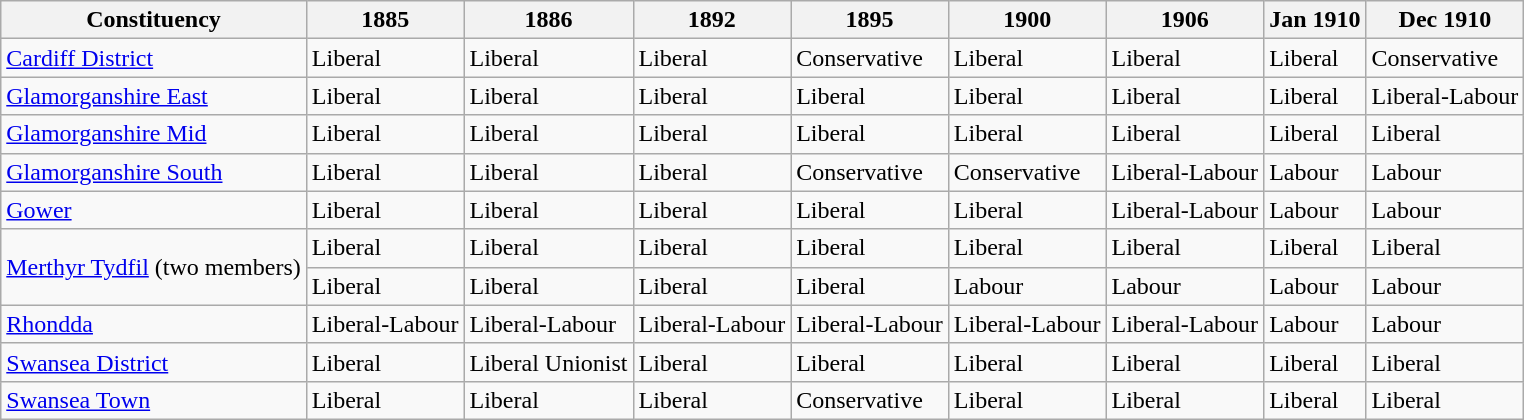<table class="wikitable">
<tr>
<th>Constituency</th>
<th>1885</th>
<th>1886</th>
<th>1892</th>
<th>1895</th>
<th>1900</th>
<th>1906</th>
<th>Jan 1910</th>
<th>Dec 1910</th>
</tr>
<tr>
<td><a href='#'>Cardiff District</a></td>
<td bgcolor=>Liberal</td>
<td bgcolor=>Liberal</td>
<td bgcolor=>Liberal</td>
<td bgcolor=>Conservative</td>
<td bgcolor=>Liberal</td>
<td bgcolor=>Liberal</td>
<td bgcolor=>Liberal</td>
<td bgcolor=>Conservative</td>
</tr>
<tr>
<td><a href='#'>Glamorganshire East</a></td>
<td bgcolor=>Liberal</td>
<td bgcolor=>Liberal</td>
<td bgcolor=>Liberal</td>
<td bgcolor=>Liberal</td>
<td bgcolor=>Liberal</td>
<td bgcolor=>Liberal</td>
<td bgcolor=>Liberal</td>
<td bgcolor=>Liberal-Labour</td>
</tr>
<tr>
<td><a href='#'>Glamorganshire Mid</a></td>
<td bgcolor=>Liberal</td>
<td bgcolor=>Liberal</td>
<td bgcolor=>Liberal</td>
<td bgcolor=>Liberal</td>
<td bgcolor=>Liberal</td>
<td bgcolor=>Liberal</td>
<td bgcolor=>Liberal</td>
<td bgcolor=>Liberal</td>
</tr>
<tr>
<td><a href='#'>Glamorganshire South</a></td>
<td bgcolor=>Liberal</td>
<td bgcolor=>Liberal</td>
<td bgcolor=>Liberal</td>
<td bgcolor=>Conservative</td>
<td bgcolor=>Conservative</td>
<td bgcolor=>Liberal-Labour</td>
<td bgcolor=>Labour</td>
<td bgcolor=>Labour</td>
</tr>
<tr>
<td><a href='#'>Gower</a></td>
<td bgcolor=>Liberal</td>
<td bgcolor=>Liberal</td>
<td bgcolor=>Liberal</td>
<td bgcolor=>Liberal</td>
<td bgcolor=>Liberal</td>
<td bgcolor=>Liberal-Labour</td>
<td bgcolor=>Labour</td>
<td bgcolor=>Labour</td>
</tr>
<tr>
<td rowspan="2"><a href='#'>Merthyr Tydfil</a> (two members)</td>
<td bgcolor=>Liberal</td>
<td bgcolor=>Liberal</td>
<td bgcolor=>Liberal</td>
<td bgcolor=>Liberal</td>
<td bgcolor=>Liberal</td>
<td bgcolor=>Liberal</td>
<td bgcolor=>Liberal</td>
<td bgcolor=>Liberal</td>
</tr>
<tr>
<td bgcolor=>Liberal</td>
<td bgcolor=>Liberal</td>
<td bgcolor=>Liberal</td>
<td bgcolor=>Liberal</td>
<td bgcolor=>Labour</td>
<td bgcolor=>Labour</td>
<td bgcolor=>Labour</td>
<td bgcolor=>Labour</td>
</tr>
<tr>
<td><a href='#'>Rhondda</a></td>
<td bgcolor=>Liberal-Labour</td>
<td bgcolor=>Liberal-Labour</td>
<td bgcolor=>Liberal-Labour</td>
<td bgcolor=>Liberal-Labour</td>
<td bgcolor=>Liberal-Labour</td>
<td bgcolor=>Liberal-Labour</td>
<td bgcolor=>Labour</td>
<td bgcolor=>Labour</td>
</tr>
<tr>
<td><a href='#'>Swansea District</a></td>
<td bgcolor=>Liberal</td>
<td bgcolor=>Liberal Unionist</td>
<td bgcolor=>Liberal</td>
<td bgcolor=>Liberal</td>
<td bgcolor=>Liberal</td>
<td bgcolor=>Liberal</td>
<td bgcolor=>Liberal</td>
<td bgcolor=>Liberal</td>
</tr>
<tr>
<td><a href='#'>Swansea Town</a></td>
<td bgcolor=>Liberal</td>
<td bgcolor=>Liberal</td>
<td bgcolor=>Liberal</td>
<td bgcolor=>Conservative</td>
<td bgcolor=>Liberal</td>
<td bgcolor=>Liberal</td>
<td bgcolor=>Liberal</td>
<td bgcolor=>Liberal</td>
</tr>
</table>
